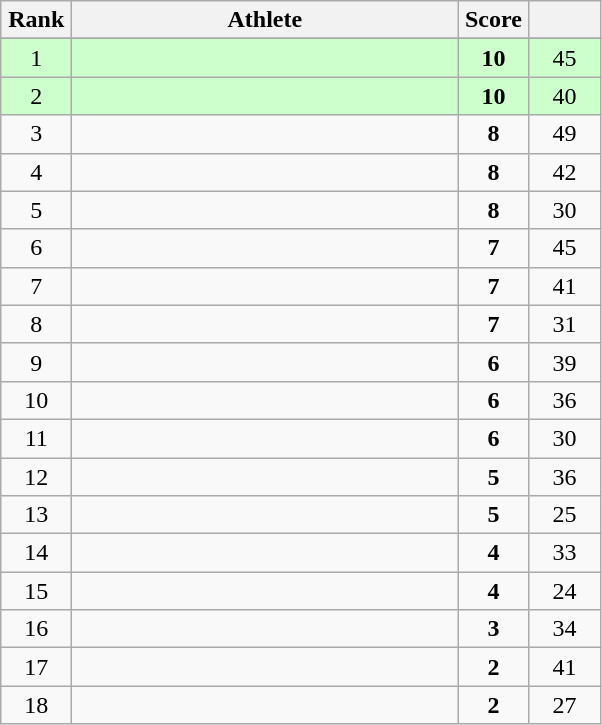<table class=wikitable style="text-align:center">
<tr>
<th width=40>Rank</th>
<th width=250>Athlete</th>
<th width=40>Score</th>
<th width=40></th>
</tr>
<tr>
</tr>
<tr bgcolor="#ccffcc">
<td>1</td>
<td align=left></td>
<td><strong>10</strong></td>
<td>45</td>
</tr>
<tr bgcolor="#ccffcc">
<td>2</td>
<td align=left></td>
<td><strong>10</strong></td>
<td>40</td>
</tr>
<tr>
<td>3</td>
<td align=left></td>
<td><strong>8</strong></td>
<td>49</td>
</tr>
<tr>
<td>4</td>
<td align=left></td>
<td><strong>8</strong></td>
<td>42</td>
</tr>
<tr>
<td>5</td>
<td align=left></td>
<td><strong>8</strong></td>
<td>30</td>
</tr>
<tr>
<td>6</td>
<td align=left></td>
<td><strong>7</strong></td>
<td>45</td>
</tr>
<tr>
<td>7</td>
<td align=left></td>
<td><strong>7</strong></td>
<td>41</td>
</tr>
<tr>
<td>8</td>
<td align=left></td>
<td><strong>7</strong></td>
<td>31</td>
</tr>
<tr>
<td>9</td>
<td align=left></td>
<td><strong>6</strong></td>
<td>39</td>
</tr>
<tr>
<td>10</td>
<td align=left></td>
<td><strong>6</strong></td>
<td>36</td>
</tr>
<tr>
<td>11</td>
<td align=left></td>
<td><strong>6</strong></td>
<td>30</td>
</tr>
<tr>
<td>12</td>
<td align=left></td>
<td><strong>5</strong></td>
<td>36</td>
</tr>
<tr>
<td>13</td>
<td align=left></td>
<td><strong>5</strong></td>
<td>25</td>
</tr>
<tr>
<td>14</td>
<td align=left></td>
<td><strong>4</strong></td>
<td>33</td>
</tr>
<tr>
<td>15</td>
<td align=left></td>
<td><strong>4</strong></td>
<td>24</td>
</tr>
<tr>
<td>16</td>
<td align=left></td>
<td><strong>3</strong></td>
<td>34</td>
</tr>
<tr>
<td>17</td>
<td align=left></td>
<td><strong>2</strong></td>
<td>41</td>
</tr>
<tr>
<td>18</td>
<td align=left></td>
<td><strong>2</strong></td>
<td>27</td>
</tr>
</table>
